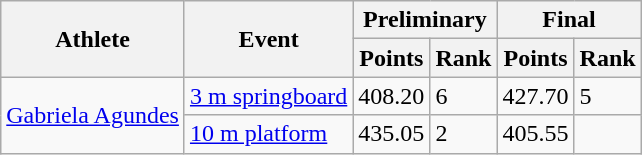<table class="wikitable">
<tr>
<th rowspan="2">Athlete</th>
<th rowspan="2">Event</th>
<th colspan="2">Preliminary</th>
<th colspan="2">Final</th>
</tr>
<tr>
<th>Points</th>
<th>Rank</th>
<th>Points</th>
<th>Rank</th>
</tr>
<tr>
<td rowspan="2" align="left"><a href='#'>Gabriela Agundes</a></td>
<td align="left"><a href='#'>3 m springboard</a></td>
<td>408.20</td>
<td>6</td>
<td>427.70</td>
<td>5</td>
</tr>
<tr>
<td align="left"><a href='#'>10 m platform</a></td>
<td>435.05</td>
<td>2</td>
<td>405.55</td>
<td></td>
</tr>
</table>
